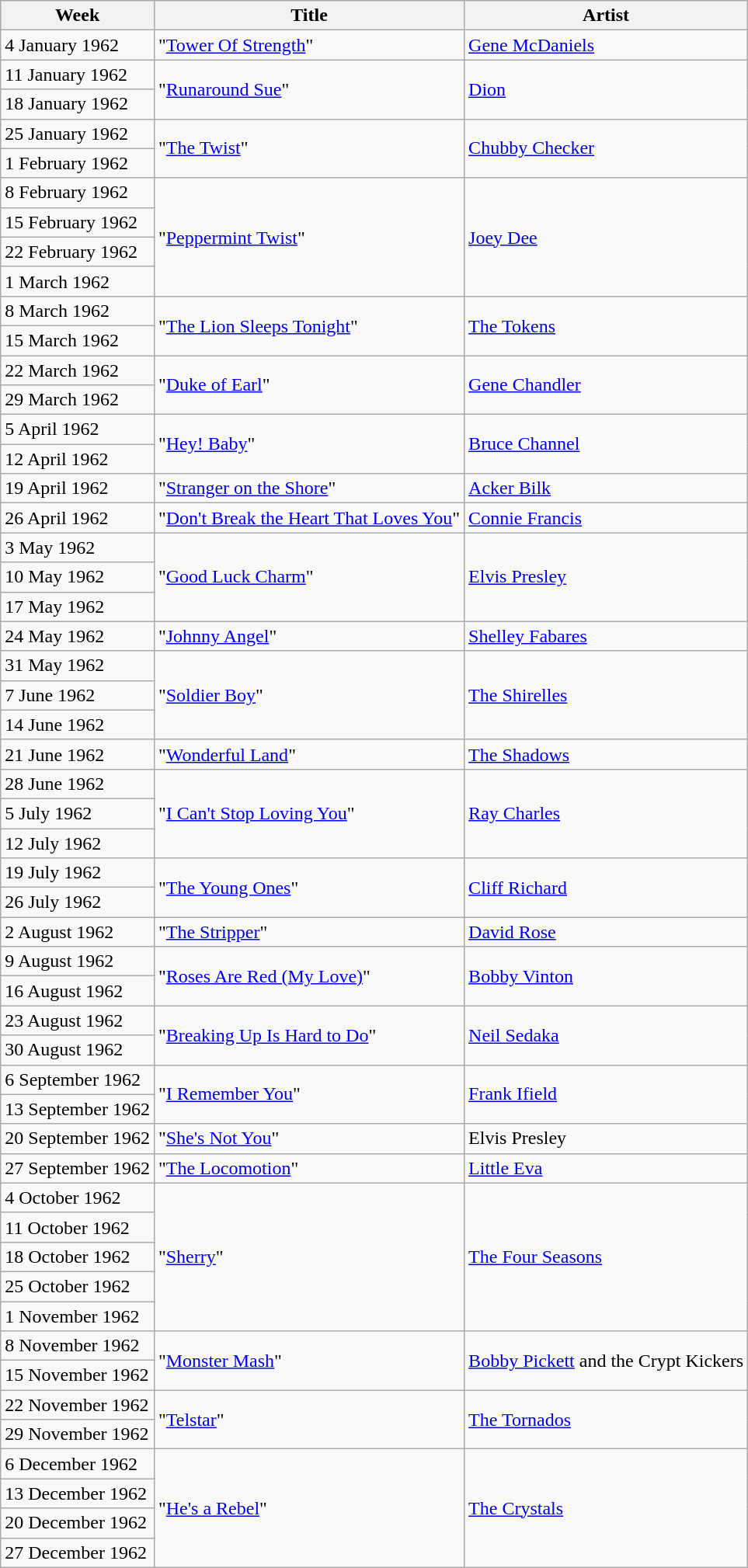<table class="wikitable">
<tr>
<th>Week</th>
<th>Title</th>
<th>Artist</th>
</tr>
<tr>
<td>4 January 1962</td>
<td rowspan="1">"<a href='#'>Tower Of Strength</a>"</td>
<td rowspan="1"><a href='#'>Gene McDaniels</a></td>
</tr>
<tr>
<td>11 January 1962</td>
<td rowspan="2">"<a href='#'>Runaround Sue</a>"</td>
<td rowspan="2"><a href='#'>Dion</a></td>
</tr>
<tr>
<td>18 January 1962</td>
</tr>
<tr>
<td>25 January 1962</td>
<td rowspan="2">"<a href='#'>The Twist</a>"</td>
<td rowspan="2"><a href='#'>Chubby Checker</a></td>
</tr>
<tr>
<td>1 February 1962</td>
</tr>
<tr>
<td>8 February 1962</td>
<td rowspan="4">"<a href='#'>Peppermint Twist</a>"</td>
<td rowspan="4"><a href='#'>Joey Dee</a></td>
</tr>
<tr>
<td>15 February 1962</td>
</tr>
<tr>
<td>22 February 1962</td>
</tr>
<tr>
<td>1 March 1962</td>
</tr>
<tr>
<td>8 March 1962</td>
<td rowspan="2">"<a href='#'>The Lion Sleeps Tonight</a>"</td>
<td rowspan="2"><a href='#'>The Tokens</a></td>
</tr>
<tr>
<td>15 March 1962</td>
</tr>
<tr>
<td>22 March 1962</td>
<td rowspan="2">"<a href='#'>Duke of Earl</a>"</td>
<td rowspan="2"><a href='#'>Gene Chandler</a></td>
</tr>
<tr>
<td>29 March 1962</td>
</tr>
<tr>
<td>5 April 1962</td>
<td rowspan="2">"<a href='#'>Hey! Baby</a>"</td>
<td rowspan="2"><a href='#'>Bruce Channel</a></td>
</tr>
<tr>
<td>12 April 1962</td>
</tr>
<tr>
<td>19 April 1962</td>
<td rowspan="1">"<a href='#'>Stranger on the Shore</a>"</td>
<td rowspan="1"><a href='#'>Acker Bilk</a></td>
</tr>
<tr>
<td>26 April 1962</td>
<td rowspan="1">"<a href='#'>Don't Break the Heart That Loves You</a>"</td>
<td rowspan="1"><a href='#'>Connie Francis</a></td>
</tr>
<tr>
<td>3 May 1962</td>
<td rowspan="3">"<a href='#'>Good Luck Charm</a>"</td>
<td rowspan="3"><a href='#'>Elvis Presley</a></td>
</tr>
<tr>
<td>10 May 1962</td>
</tr>
<tr>
<td>17 May 1962</td>
</tr>
<tr>
<td>24 May 1962</td>
<td rowspan="1">"<a href='#'>Johnny Angel</a>"</td>
<td rowspan="1"><a href='#'>Shelley Fabares</a></td>
</tr>
<tr>
<td>31 May 1962</td>
<td rowspan="3">"<a href='#'>Soldier Boy</a>"</td>
<td rowspan="3"><a href='#'>The Shirelles</a></td>
</tr>
<tr>
<td>7 June 1962</td>
</tr>
<tr>
<td>14 June 1962</td>
</tr>
<tr>
<td>21 June 1962</td>
<td rowspan="1">"<a href='#'>Wonderful Land</a>"</td>
<td rowspan="1"><a href='#'>The Shadows</a></td>
</tr>
<tr>
<td>28 June 1962</td>
<td rowspan="3">"<a href='#'>I Can't Stop Loving You</a>"</td>
<td rowspan="3"><a href='#'>Ray Charles</a></td>
</tr>
<tr>
<td>5 July 1962</td>
</tr>
<tr>
<td>12 July 1962</td>
</tr>
<tr>
<td>19 July 1962</td>
<td rowspan="2">"<a href='#'>The Young Ones</a>"</td>
<td rowspan="2"><a href='#'>Cliff Richard</a></td>
</tr>
<tr>
<td>26 July 1962</td>
</tr>
<tr>
<td>2 August 1962</td>
<td rowspan="1">"<a href='#'>The Stripper</a>"</td>
<td rowspan="1"><a href='#'>David Rose</a></td>
</tr>
<tr>
<td>9 August 1962</td>
<td rowspan="2">"<a href='#'>Roses Are Red (My Love)</a>"</td>
<td rowspan="2"><a href='#'>Bobby Vinton</a></td>
</tr>
<tr>
<td>16 August 1962</td>
</tr>
<tr>
<td>23 August 1962</td>
<td rowspan="2">"<a href='#'>Breaking Up Is Hard to Do</a>"</td>
<td rowspan="2"><a href='#'>Neil Sedaka</a></td>
</tr>
<tr>
<td>30 August 1962</td>
</tr>
<tr>
<td>6 September 1962</td>
<td rowspan="2">"<a href='#'>I Remember You</a>"</td>
<td rowspan="2"><a href='#'>Frank Ifield</a></td>
</tr>
<tr>
<td>13 September 1962</td>
</tr>
<tr>
<td>20 September 1962</td>
<td rowspan="1">"<a href='#'>She's Not You</a>"</td>
<td rowspan="1">Elvis Presley</td>
</tr>
<tr>
<td>27 September 1962</td>
<td rowspan="1">"<a href='#'>The Locomotion</a>"</td>
<td rowspan="1"><a href='#'>Little Eva</a></td>
</tr>
<tr>
<td>4 October 1962</td>
<td rowspan="5">"<a href='#'>Sherry</a>"</td>
<td rowspan="5"><a href='#'> The Four Seasons</a></td>
</tr>
<tr>
<td>11 October 1962</td>
</tr>
<tr>
<td>18 October 1962</td>
</tr>
<tr>
<td>25 October 1962</td>
</tr>
<tr>
<td>1 November 1962</td>
</tr>
<tr>
<td>8 November 1962</td>
<td rowspan="2">"<a href='#'>Monster Mash</a>"</td>
<td rowspan="2"><a href='#'>Bobby Pickett</a> and the Crypt Kickers</td>
</tr>
<tr>
<td>15 November 1962</td>
</tr>
<tr>
<td>22 November 1962</td>
<td rowspan="2">"<a href='#'>Telstar</a>"</td>
<td rowspan="2"><a href='#'>The Tornados</a></td>
</tr>
<tr>
<td>29 November 1962</td>
</tr>
<tr>
<td>6 December 1962</td>
<td rowspan="4">"<a href='#'>He's a Rebel</a>"</td>
<td rowspan="4"><a href='#'>The Crystals</a></td>
</tr>
<tr>
<td>13 December 1962</td>
</tr>
<tr>
<td>20 December 1962</td>
</tr>
<tr>
<td>27 December 1962</td>
</tr>
</table>
